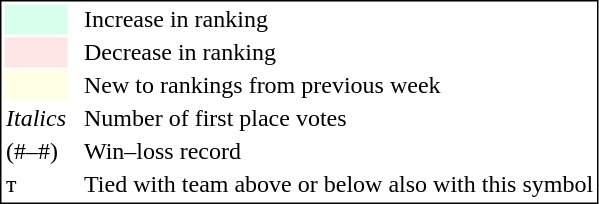<table style="border:1px solid black;">
<tr>
<td style="background:#D8FFEB; width:20px;"></td>
<td> </td>
<td>Increase in ranking</td>
</tr>
<tr>
<td style="background:#FFE6E6; width:20px;"></td>
<td> </td>
<td>Decrease in ranking</td>
</tr>
<tr>
<td style="background:#FFFFE6; width:20px;"></td>
<td> </td>
<td>New to rankings from previous week</td>
</tr>
<tr>
<td><em>Italics</em></td>
<td> </td>
<td>Number of first place votes</td>
</tr>
<tr>
<td>(#–#)</td>
<td> </td>
<td>Win–loss record</td>
</tr>
<tr>
<td>т</td>
<td></td>
<td>Tied with team above or below also with this symbol</td>
</tr>
</table>
